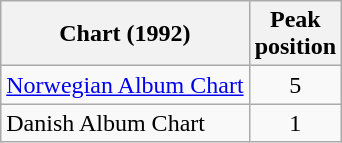<table class="wikitable">
<tr>
<th align="left">Chart (1992)</th>
<th align="left">Peak<br>position</th>
</tr>
<tr>
<td align="left"><a href='#'>Norwegian Album Chart</a></td>
<td align="center">5</td>
</tr>
<tr>
<td align="left">Danish Album Chart</td>
<td align="center">1</td>
</tr>
</table>
